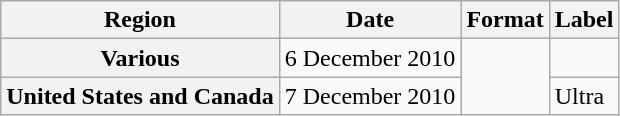<table class="wikitable plainrowheaders">
<tr>
<th>Region</th>
<th>Date</th>
<th>Format</th>
<th>Label</th>
</tr>
<tr>
<th scope="row">Various</th>
<td>6 December 2010</td>
<td rowspan="2"></td>
<td></td>
</tr>
<tr>
<th scope="row">United States and Canada</th>
<td>7 December 2010</td>
<td>Ultra</td>
</tr>
</table>
